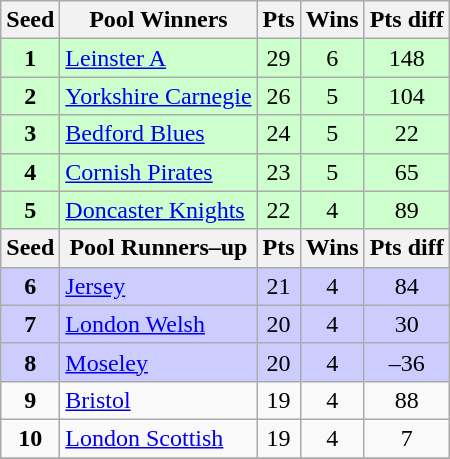<table class="wikitable" style="text-align: center;">
<tr>
<th>Seed</th>
<th>Pool Winners</th>
<th>Pts</th>
<th>Wins</th>
<th>Pts diff</th>
</tr>
<tr bgcolor="#ccffcc">
<td><strong>1</strong></td>
<td align=left> <a href='#'>Leinster A</a></td>
<td>29</td>
<td>6</td>
<td>148</td>
</tr>
<tr bgcolor="#ccffcc">
<td><strong>2</strong></td>
<td align=left> <a href='#'>Yorkshire Carnegie</a></td>
<td>26</td>
<td>5</td>
<td>104</td>
</tr>
<tr bgcolor="#ccffcc">
<td><strong>3</strong></td>
<td align=left> <a href='#'>Bedford Blues</a></td>
<td>24</td>
<td>5</td>
<td>22</td>
</tr>
<tr bgcolor="#ccffcc">
<td><strong>4</strong></td>
<td align=left> <a href='#'>Cornish Pirates</a></td>
<td>23</td>
<td>5</td>
<td>65</td>
</tr>
<tr bgcolor="#ccffcc">
<td><strong>5</strong></td>
<td align=left> <a href='#'>Doncaster Knights</a></td>
<td>22</td>
<td>4</td>
<td>89</td>
</tr>
<tr>
<th>Seed</th>
<th>Pool Runners–up</th>
<th>Pts</th>
<th>Wins</th>
<th>Pts diff</th>
</tr>
<tr bgcolor="#ccccff">
<td><strong>6</strong></td>
<td align=left> <a href='#'>Jersey</a></td>
<td>21</td>
<td>4</td>
<td>84</td>
</tr>
<tr bgcolor="#ccccff">
<td><strong>7</strong></td>
<td align=left> <a href='#'>London Welsh</a></td>
<td>20</td>
<td>4</td>
<td>30</td>
</tr>
<tr bgcolor="#ccccff">
<td><strong>8</strong></td>
<td align=left> <a href='#'>Moseley</a></td>
<td>20</td>
<td>4</td>
<td>–36</td>
</tr>
<tr>
<td><strong>9</strong></td>
<td align=left> <a href='#'>Bristol</a></td>
<td>19</td>
<td>4</td>
<td>88</td>
</tr>
<tr>
<td><strong>10</strong></td>
<td align=left> <a href='#'>London Scottish</a></td>
<td>19</td>
<td>4</td>
<td>7</td>
</tr>
<tr>
</tr>
</table>
